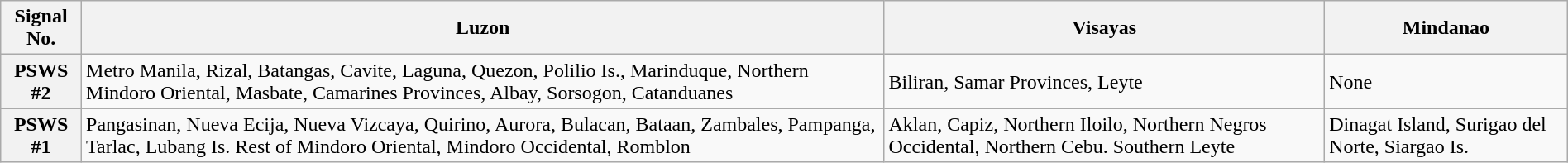<table class="wikitable" style="margin:1em auto 1em auto;">
<tr>
<th>Signal No.</th>
<th>Luzon</th>
<th>Visayas</th>
<th>Mindanao</th>
</tr>
<tr>
<th scope=row>PSWS #2</th>
<td>Metro Manila, Rizal, Batangas, Cavite, Laguna, Quezon, Polilio Is., Marinduque, Northern Mindoro Oriental, Masbate, Camarines Provinces, Albay, Sorsogon, Catanduanes</td>
<td>Biliran, Samar Provinces, Leyte</td>
<td>None</td>
</tr>
<tr>
<th scope=row>PSWS #1</th>
<td>Pangasinan, Nueva Ecija, Nueva Vizcaya, Quirino, Aurora, Bulacan, Bataan, Zambales, Pampanga, Tarlac, Lubang Is. Rest of Mindoro Oriental, Mindoro Occidental, Romblon</td>
<td>Aklan, Capiz, Northern Iloilo, Northern Negros Occidental, Northern Cebu. Southern Leyte</td>
<td>Dinagat Island, Surigao del Norte, Siargao Is.</td>
</tr>
</table>
